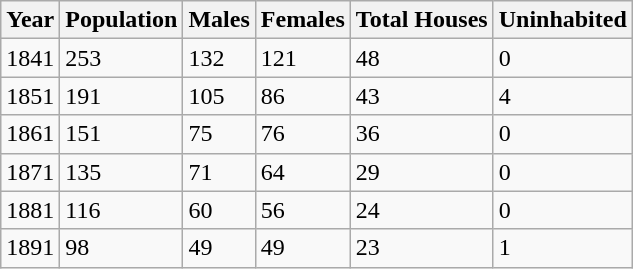<table class="wikitable">
<tr>
<th>Year</th>
<th>Population</th>
<th>Males</th>
<th>Females</th>
<th>Total Houses</th>
<th>Uninhabited</th>
</tr>
<tr>
<td>1841</td>
<td>253</td>
<td>132</td>
<td>121</td>
<td>48</td>
<td>0</td>
</tr>
<tr>
<td>1851</td>
<td>191</td>
<td>105</td>
<td>86</td>
<td>43</td>
<td>4</td>
</tr>
<tr>
<td>1861</td>
<td>151</td>
<td>75</td>
<td>76</td>
<td>36</td>
<td>0</td>
</tr>
<tr>
<td>1871</td>
<td>135</td>
<td>71</td>
<td>64</td>
<td>29</td>
<td>0</td>
</tr>
<tr>
<td>1881</td>
<td>116</td>
<td>60</td>
<td>56</td>
<td>24</td>
<td>0</td>
</tr>
<tr>
<td>1891</td>
<td>98</td>
<td>49</td>
<td>49</td>
<td>23</td>
<td>1</td>
</tr>
</table>
